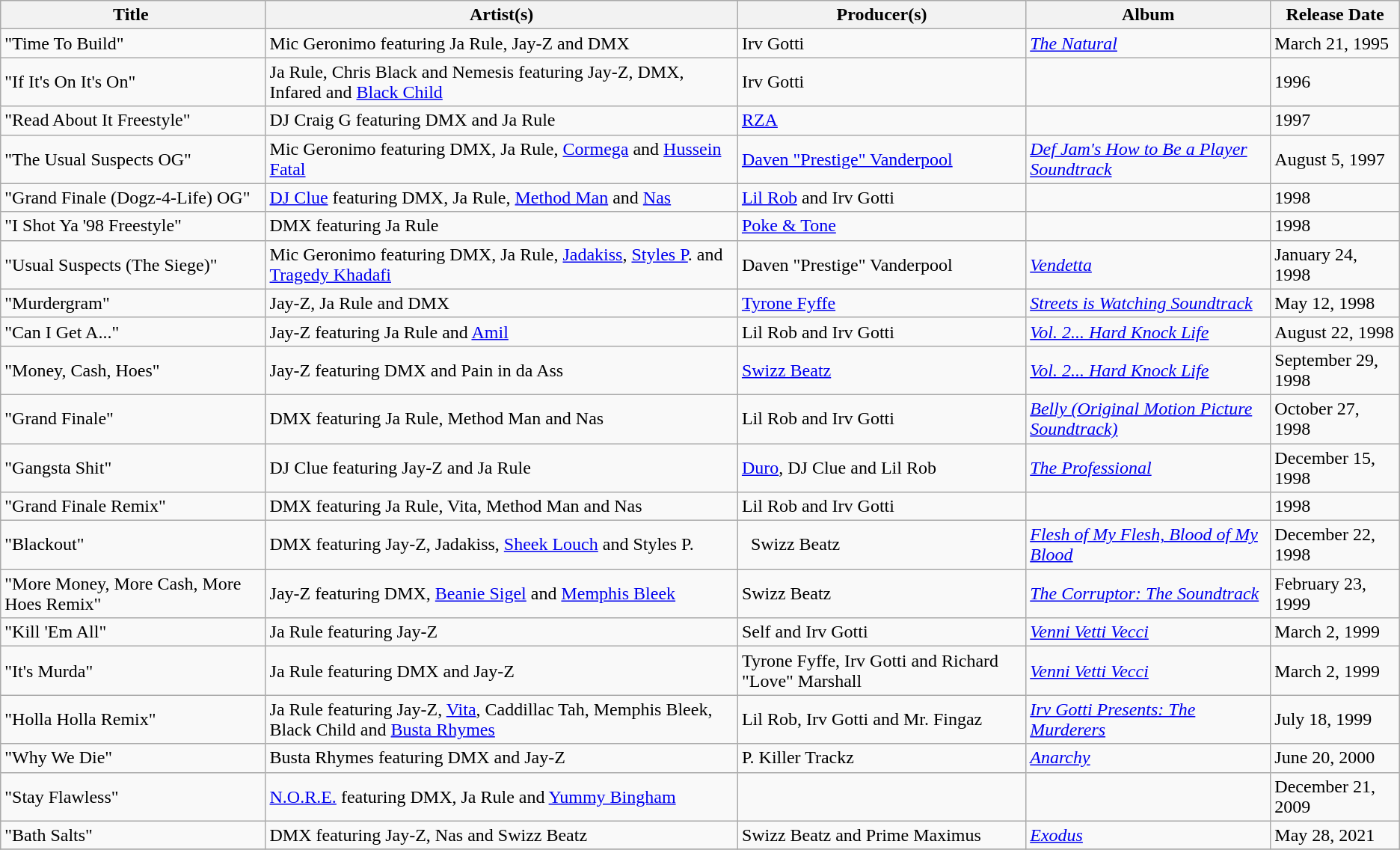<table class="wikitable sortable">
<tr>
<th>Title </th>
<th>Artist(s)</th>
<th>Producer(s)</th>
<th>Album</th>
<th>Release Date</th>
</tr>
<tr>
<td>"Time To Build"</td>
<td>Mic Geronimo featuring Ja Rule, Jay-Z and DMX</td>
<td>Irv Gotti</td>
<td><a href='#'><em>The Natural</em></a></td>
<td>March 21, 1995</td>
</tr>
<tr>
<td>"If It's On It's On"</td>
<td>Ja Rule, Chris Black and Nemesis featuring Jay-Z, DMX, Infared and <a href='#'>Black Child</a></td>
<td>Irv Gotti</td>
<td></td>
<td>1996</td>
</tr>
<tr>
<td>"Read About It Freestyle"</td>
<td>DJ Craig G featuring DMX and Ja Rule</td>
<td><a href='#'>RZA</a></td>
<td></td>
<td>1997</td>
</tr>
<tr>
<td>"The Usual Suspects OG"</td>
<td>Mic Geronimo featuring DMX, Ja Rule, <a href='#'>Cormega</a> and <a href='#'>Hussein Fatal</a></td>
<td><a href='#'>Daven "Prestige" Vanderpool</a></td>
<td><a href='#'><em>Def Jam's How to Be a Player Soundtrack</em></a></td>
<td>August 5, 1997</td>
</tr>
<tr>
<td>"Grand Finale (Dogz-4-Life) OG"</td>
<td><a href='#'>DJ Clue</a> featuring DMX, Ja Rule, <a href='#'>Method Man</a> and <a href='#'>Nas</a></td>
<td><a href='#'>Lil Rob</a> and Irv Gotti</td>
<td></td>
<td>1998</td>
</tr>
<tr>
<td>"I Shot Ya '98 Freestyle"</td>
<td>DMX featuring Ja Rule</td>
<td><a href='#'>Poke & Tone</a></td>
<td></td>
<td>1998</td>
</tr>
<tr>
<td>"Usual Suspects (The Siege)"</td>
<td>Mic Geronimo featuring DMX, Ja Rule, <a href='#'>Jadakiss</a>, <a href='#'>Styles P</a>. and <a href='#'>Tragedy Khadafi</a></td>
<td>Daven "Prestige" Vanderpool</td>
<td><a href='#'><em>Vendetta</em></a></td>
<td>January 24, 1998</td>
</tr>
<tr>
<td>"Murdergram"</td>
<td>Jay-Z, Ja Rule and DMX</td>
<td><a href='#'>Tyrone Fyffe</a></td>
<td><a href='#'><em>Streets is Watching Soundtrack</em></a></td>
<td>May 12, 1998</td>
</tr>
<tr>
<td>"Can I Get A..."</td>
<td>Jay-Z featuring Ja Rule and <a href='#'>Amil</a></td>
<td>Lil Rob and Irv Gotti</td>
<td><a href='#'><em>Vol. 2... Hard Knock Life</em></a></td>
<td>August 22, 1998</td>
</tr>
<tr>
<td>"Money, Cash, Hoes"</td>
<td>Jay-Z featuring DMX and Pain in da Ass</td>
<td><a href='#'>Swizz Beatz</a></td>
<td><a href='#'><em>Vol. 2... Hard Knock Life</em></a></td>
<td>September 29, 1998</td>
</tr>
<tr>
<td>"Grand Finale"</td>
<td>DMX featuring Ja Rule, Method Man and Nas</td>
<td>Lil Rob and Irv Gotti</td>
<td><a href='#'><em>Belly (Original Motion Picture Soundtrack)</em></a></td>
<td>October 27, 1998</td>
</tr>
<tr>
<td>"Gangsta Shit"</td>
<td>DJ Clue featuring Jay-Z and Ja Rule</td>
<td><a href='#'>Duro</a>, DJ Clue and Lil Rob</td>
<td><a href='#'><em>The Professional</em></a></td>
<td>December 15, 1998</td>
</tr>
<tr>
<td>"Grand Finale Remix"</td>
<td>DMX featuring Ja Rule, Vita, Method Man and Nas</td>
<td>Lil Rob and Irv Gotti</td>
<td></td>
<td>1998</td>
</tr>
<tr>
<td>"Blackout"</td>
<td>DMX featuring Jay-Z, Jadakiss, <a href='#'>Sheek Louch</a> and Styles P.</td>
<td>  Swizz Beatz</td>
<td><a href='#'><em>Flesh of My Flesh, Blood of My Blood</em></a></td>
<td>December 22, 1998</td>
</tr>
<tr>
<td>"More Money, More Cash, More Hoes Remix"</td>
<td>Jay-Z featuring DMX, <a href='#'>Beanie Sigel</a> and <a href='#'>Memphis Bleek</a></td>
<td>Swizz Beatz</td>
<td><a href='#'><em>The Corruptor: The Soundtrack</em></a></td>
<td>February 23, 1999</td>
</tr>
<tr>
<td>"Kill 'Em All"</td>
<td>Ja Rule featuring Jay-Z</td>
<td>Self and Irv Gotti</td>
<td><a href='#'><em>Venni Vetti Vecci</em></a></td>
<td>March 2, 1999</td>
</tr>
<tr>
<td>"It's Murda"</td>
<td>Ja Rule featuring DMX and Jay-Z</td>
<td>Tyrone Fyffe, Irv Gotti and Richard "Love" Marshall</td>
<td><a href='#'><em>Venni Vetti Vecci</em></a></td>
<td>March 2, 1999</td>
</tr>
<tr>
<td>"Holla Holla Remix"</td>
<td>Ja Rule featuring Jay-Z, <a href='#'>Vita</a>, Caddillac Tah, Memphis Bleek, Black Child and <a href='#'>Busta Rhymes</a></td>
<td>Lil Rob, Irv Gotti and Mr. Fingaz</td>
<td><a href='#'><em>Irv Gotti Presents: The Murderers</em></a></td>
<td>July 18, 1999</td>
</tr>
<tr>
<td>"Why We Die"</td>
<td>Busta Rhymes featuring DMX and Jay-Z</td>
<td>P. Killer Trackz</td>
<td><a href='#'><em>Anarchy</em></a></td>
<td>June 20, 2000</td>
</tr>
<tr>
<td>"Stay Flawless"</td>
<td><a href='#'>N.O.R.E.</a> featuring DMX, Ja Rule and <a href='#'>Yummy Bingham</a></td>
<td> </td>
<td></td>
<td>December 21, 2009</td>
</tr>
<tr>
<td>"Bath Salts"</td>
<td>DMX featuring Jay-Z, Nas and Swizz Beatz</td>
<td>Swizz Beatz and Prime Maximus</td>
<td><a href='#'><em>Exodus</em></a></td>
<td>May 28, 2021</td>
</tr>
<tr>
</tr>
</table>
